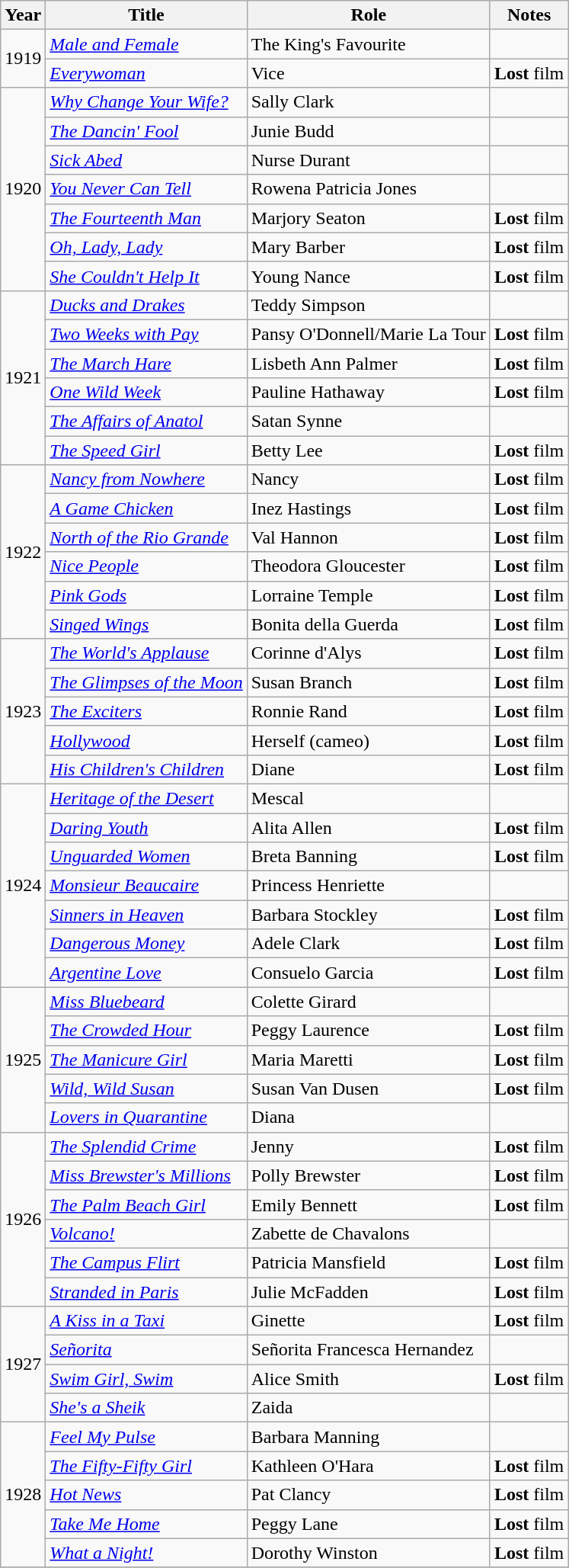<table class="wikitable sortable">
<tr>
<th>Year</th>
<th>Title</th>
<th>Role</th>
<th class="unsortable">Notes</th>
</tr>
<tr>
<td rowspan=2>1919</td>
<td><em><a href='#'>Male and Female</a></em></td>
<td>The King's Favourite</td>
<td></td>
</tr>
<tr>
<td><em><a href='#'>Everywoman</a></em></td>
<td>Vice</td>
<td><strong>Lost</strong> film</td>
</tr>
<tr>
<td rowspan=7>1920</td>
<td><em><a href='#'>Why Change Your Wife?</a></em></td>
<td>Sally Clark</td>
<td></td>
</tr>
<tr>
<td><em><a href='#'>The Dancin' Fool</a></em></td>
<td>Junie Budd</td>
<td></td>
</tr>
<tr>
<td><em><a href='#'>Sick Abed</a></em></td>
<td>Nurse Durant</td>
<td></td>
</tr>
<tr>
<td><em><a href='#'>You Never Can Tell</a></em></td>
<td>Rowena Patricia Jones</td>
<td></td>
</tr>
<tr>
<td><em><a href='#'>The Fourteenth Man</a></em></td>
<td>Marjory Seaton</td>
<td><strong>Lost</strong> film</td>
</tr>
<tr>
<td><em><a href='#'>Oh, Lady, Lady</a></em></td>
<td>Mary Barber</td>
<td><strong>Lost</strong> film</td>
</tr>
<tr>
<td><em><a href='#'>She Couldn't Help It</a></em></td>
<td>Young Nance</td>
<td><strong>Lost</strong> film</td>
</tr>
<tr>
<td rowspan=6>1921</td>
<td><em><a href='#'>Ducks and Drakes</a></em></td>
<td>Teddy Simpson</td>
<td></td>
</tr>
<tr>
<td><em><a href='#'>Two Weeks with Pay</a></em></td>
<td>Pansy O'Donnell/Marie La Tour</td>
<td><strong>Lost</strong> film</td>
</tr>
<tr>
<td><em><a href='#'>The March Hare</a></em></td>
<td>Lisbeth Ann Palmer</td>
<td><strong>Lost</strong> film</td>
</tr>
<tr>
<td><em><a href='#'>One Wild Week</a></em></td>
<td>Pauline Hathaway</td>
<td><strong>Lost</strong> film</td>
</tr>
<tr>
<td><em><a href='#'>The Affairs of Anatol</a></em></td>
<td>Satan Synne</td>
<td></td>
</tr>
<tr>
<td><em><a href='#'>The Speed Girl</a></em></td>
<td>Betty Lee</td>
<td><strong>Lost</strong> film</td>
</tr>
<tr>
<td rowspan=6>1922</td>
<td><em><a href='#'>Nancy from Nowhere</a></em></td>
<td>Nancy</td>
<td><strong>Lost</strong> film</td>
</tr>
<tr>
<td><em><a href='#'>A Game Chicken</a></em></td>
<td>Inez Hastings</td>
<td><strong>Lost</strong> film</td>
</tr>
<tr>
<td><em><a href='#'>North of the Rio Grande</a></em></td>
<td>Val Hannon</td>
<td><strong>Lost</strong> film</td>
</tr>
<tr>
<td><em><a href='#'>Nice People</a></em></td>
<td>Theodora Gloucester</td>
<td><strong>Lost</strong> film</td>
</tr>
<tr>
<td><em><a href='#'>Pink Gods</a></em></td>
<td>Lorraine Temple</td>
<td><strong>Lost</strong> film</td>
</tr>
<tr>
<td><em><a href='#'>Singed Wings</a></em></td>
<td>Bonita della Guerda</td>
<td><strong>Lost</strong> film</td>
</tr>
<tr>
<td rowspan=5>1923</td>
<td><em><a href='#'>The World's Applause</a></em></td>
<td>Corinne d'Alys</td>
<td><strong>Lost</strong> film</td>
</tr>
<tr>
<td><em><a href='#'>The Glimpses of the Moon</a></em></td>
<td>Susan Branch</td>
<td><strong>Lost</strong> film</td>
</tr>
<tr>
<td><em><a href='#'>The Exciters</a></em></td>
<td>Ronnie Rand</td>
<td><strong>Lost</strong> film</td>
</tr>
<tr>
<td><em><a href='#'>Hollywood</a></em></td>
<td>Herself (cameo)</td>
<td><strong>Lost</strong> film</td>
</tr>
<tr>
<td><em><a href='#'>His Children's Children</a></em></td>
<td>Diane</td>
<td><strong>Lost</strong> film</td>
</tr>
<tr>
<td rowspan=7>1924</td>
<td><em><a href='#'>Heritage of the Desert</a></em></td>
<td>Mescal</td>
<td></td>
</tr>
<tr>
<td><em><a href='#'>Daring Youth</a></em></td>
<td>Alita Allen</td>
<td><strong>Lost</strong> film</td>
</tr>
<tr>
<td><em><a href='#'>Unguarded Women</a></em></td>
<td>Breta Banning</td>
<td><strong>Lost</strong> film</td>
</tr>
<tr>
<td><em><a href='#'>Monsieur Beaucaire</a></em></td>
<td>Princess Henriette</td>
<td></td>
</tr>
<tr>
<td><em><a href='#'>Sinners in Heaven</a></em></td>
<td>Barbara Stockley</td>
<td><strong>Lost</strong> film</td>
</tr>
<tr>
<td><em><a href='#'>Dangerous Money</a></em></td>
<td>Adele Clark</td>
<td><strong>Lost</strong> film</td>
</tr>
<tr>
<td><em><a href='#'>Argentine Love</a></em></td>
<td>Consuelo Garcia</td>
<td><strong>Lost</strong> film</td>
</tr>
<tr>
<td rowspan=5>1925</td>
<td><em><a href='#'>Miss Bluebeard</a></em></td>
<td>Colette Girard</td>
<td></td>
</tr>
<tr>
<td><em><a href='#'>The Crowded Hour</a></em></td>
<td>Peggy Laurence</td>
<td><strong>Lost</strong> film</td>
</tr>
<tr>
<td><em><a href='#'>The Manicure Girl</a></em></td>
<td>Maria Maretti</td>
<td><strong>Lost</strong> film</td>
</tr>
<tr>
<td><em><a href='#'>Wild, Wild Susan</a></em></td>
<td>Susan Van Dusen</td>
<td><strong>Lost</strong> film</td>
</tr>
<tr>
<td><em><a href='#'>Lovers in Quarantine</a></em></td>
<td>Diana</td>
<td></td>
</tr>
<tr>
<td rowspan=6>1926</td>
<td><em><a href='#'>The Splendid Crime</a></em></td>
<td>Jenny</td>
<td><strong>Lost</strong> film</td>
</tr>
<tr>
<td><em><a href='#'>Miss Brewster's Millions</a></em></td>
<td>Polly Brewster</td>
<td><strong>Lost</strong> film</td>
</tr>
<tr>
<td><em><a href='#'>The Palm Beach Girl</a></em></td>
<td>Emily Bennett</td>
<td><strong>Lost</strong> film</td>
</tr>
<tr>
<td><em><a href='#'>Volcano!</a></em></td>
<td>Zabette de Chavalons</td>
<td></td>
</tr>
<tr>
<td><em><a href='#'>The Campus Flirt</a></em></td>
<td>Patricia Mansfield</td>
<td><strong>Lost</strong> film</td>
</tr>
<tr>
<td><em><a href='#'>Stranded in Paris</a></em></td>
<td>Julie McFadden</td>
<td><strong>Lost</strong> film</td>
</tr>
<tr>
<td rowspan=4>1927</td>
<td><em><a href='#'>A Kiss in a Taxi</a></em></td>
<td>Ginette</td>
<td><strong>Lost</strong> film</td>
</tr>
<tr>
<td><em><a href='#'>Señorita</a></em></td>
<td>Señorita Francesca Hernandez</td>
<td></td>
</tr>
<tr>
<td><em><a href='#'>Swim Girl, Swim</a></em></td>
<td>Alice Smith</td>
<td><strong>Lost</strong> film</td>
</tr>
<tr>
<td><em><a href='#'>She's a Sheik</a></em></td>
<td>Zaida</td>
<td></td>
</tr>
<tr>
<td rowspan=5>1928</td>
<td><em><a href='#'>Feel My Pulse</a></em></td>
<td>Barbara Manning</td>
<td></td>
</tr>
<tr>
<td><em><a href='#'>The Fifty-Fifty Girl</a></em></td>
<td>Kathleen O'Hara</td>
<td><strong>Lost</strong> film</td>
</tr>
<tr>
<td><em><a href='#'>Hot News</a></em></td>
<td>Pat Clancy</td>
<td><strong>Lost</strong> film</td>
</tr>
<tr>
<td><em><a href='#'>Take Me Home</a></em></td>
<td>Peggy Lane</td>
<td><strong>Lost</strong> film</td>
</tr>
<tr>
<td><em><a href='#'>What a Night!</a></em></td>
<td>Dorothy Winston</td>
<td><strong>Lost</strong> film</td>
</tr>
<tr>
</tr>
</table>
